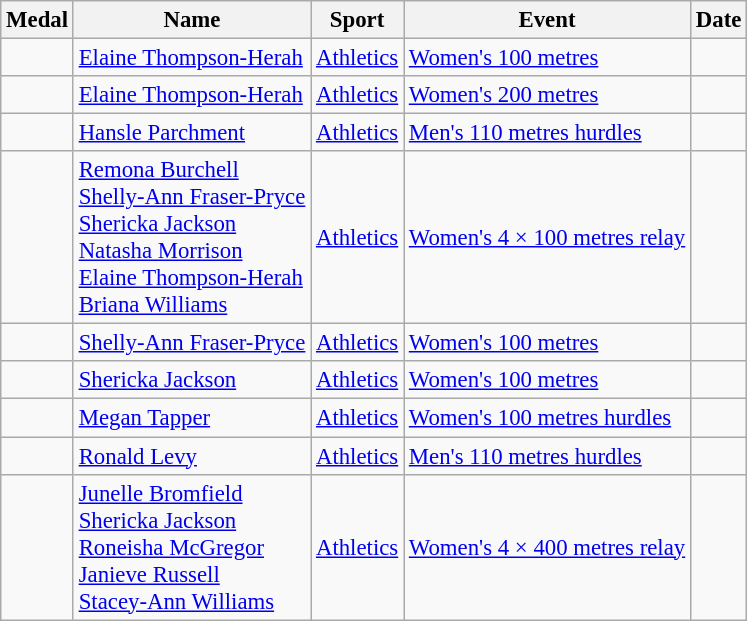<table class="wikitable sortable" style="font-size: 95%;">
<tr>
<th>Medal</th>
<th>Name</th>
<th>Sport</th>
<th>Event</th>
<th>Date</th>
</tr>
<tr>
<td></td>
<td><a href='#'>Elaine Thompson-Herah</a></td>
<td><a href='#'>Athletics</a></td>
<td><a href='#'>Women's 100 metres</a></td>
<td></td>
</tr>
<tr>
<td></td>
<td><a href='#'>Elaine Thompson-Herah</a></td>
<td><a href='#'>Athletics</a></td>
<td><a href='#'>Women's 200 metres</a></td>
<td></td>
</tr>
<tr>
<td></td>
<td><a href='#'>Hansle Parchment</a></td>
<td><a href='#'>Athletics</a></td>
<td><a href='#'>Men's 110 metres hurdles</a></td>
<td></td>
</tr>
<tr>
<td></td>
<td><a href='#'>Remona Burchell</a><br><a href='#'>Shelly-Ann Fraser-Pryce</a><br><a href='#'>Shericka Jackson</a><br><a href='#'>Natasha Morrison</a><br><a href='#'>Elaine Thompson-Herah</a><br><a href='#'>Briana Williams</a></td>
<td><a href='#'>Athletics</a></td>
<td><a href='#'>Women's 4 × 100 metres relay</a></td>
<td></td>
</tr>
<tr>
<td></td>
<td><a href='#'>Shelly-Ann Fraser-Pryce</a></td>
<td><a href='#'>Athletics</a></td>
<td><a href='#'>Women's 100 metres</a></td>
<td></td>
</tr>
<tr>
<td></td>
<td><a href='#'>Shericka Jackson</a></td>
<td><a href='#'>Athletics</a></td>
<td><a href='#'>Women's 100 metres</a></td>
<td></td>
</tr>
<tr>
<td></td>
<td><a href='#'>Megan Tapper</a></td>
<td><a href='#'>Athletics</a></td>
<td><a href='#'>Women's 100 metres hurdles</a></td>
<td></td>
</tr>
<tr>
<td></td>
<td><a href='#'>Ronald Levy</a></td>
<td><a href='#'>Athletics</a></td>
<td><a href='#'>Men's 110 metres hurdles</a></td>
<td></td>
</tr>
<tr>
<td></td>
<td><a href='#'>Junelle Bromfield</a><br><a href='#'>Shericka Jackson</a><br><a href='#'>Roneisha McGregor</a><br><a href='#'>Janieve Russell</a><br><a href='#'>Stacey-Ann Williams</a></td>
<td><a href='#'>Athletics</a></td>
<td><a href='#'>Women's 4 × 400 metres relay</a></td>
<td></td>
</tr>
</table>
